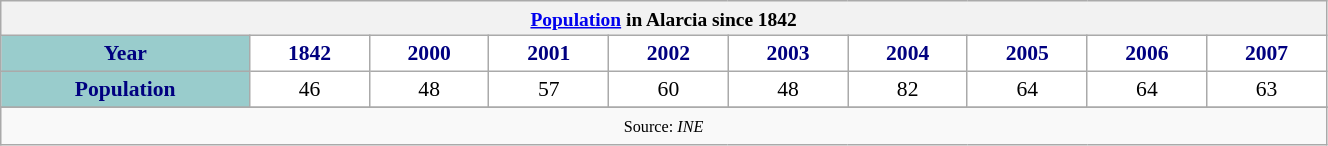<table class="wikitable" style="font-size:90%;width:70%;border:0px;text-align:center;line-height:120%;">
<tr>
<th colspan="10" style="text-align:center;font-size:90%;"><a href='#'>Population</a> in Alarcia since 1842</th>
</tr>
<tr>
<th style="background: #99CCCC; color: #000080" height="9">Year</th>
<th style="background: #FFFFFF; color:#000080;">1842</th>
<th style="background: #FFFFFF; color:#000080;">2000</th>
<th style="background: #FFFFFF; color:#000080;">2001</th>
<th style="background: #FFFFFF; color:#000080;">2002</th>
<th style="background: #FFFFFF; color:#000080;">2003</th>
<th style="background: #FFFFFF; color:#000080;">2004</th>
<th style="background: #FFFFFF; color:#000080;">2005</th>
<th style="background: #FFFFFF; color:#000080;">2006</th>
<th style="background: #FFFFFF; color:#000080;">2007</th>
</tr>
<tr Align="center">
<th style="background: #99CCCC; color: #000080" height="9">Population</th>
<td style="background: #FFFFFF; color: black;">46</td>
<td style="background: #FFFFFF; color: black;">48</td>
<td style="background: #FFFFFF; color: black;">57</td>
<td style="background: #FFFFFF; color: black;">60</td>
<td style="background: #FFFFFF; color: black;">48</td>
<td style="background: #FFFFFF; color: black;">82</td>
<td style="background: #FFFFFF; color: black;">64</td>
<td style="background: #FFFFFF; color: black;">64</td>
<td style="background: #FFFFFF; color: black;">63</td>
</tr>
<tr>
</tr>
<tr>
<td colspan="10" style="text-align:center;font-size:90%;"><small>Source: <em>INE</em> </small></td>
</tr>
</table>
